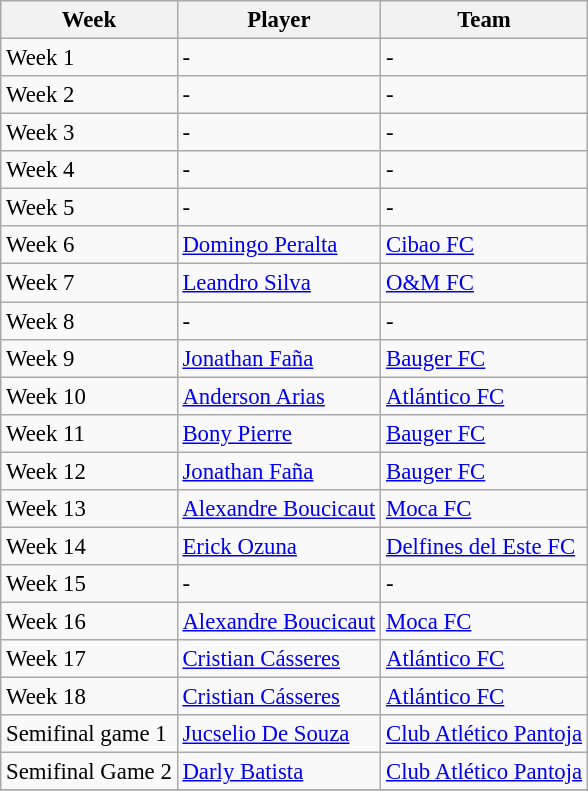<table class="wikitable" style="font-size:95%">
<tr>
<th>Week</th>
<th>Player</th>
<th>Team</th>
</tr>
<tr>
<td>Week 1</td>
<td>-</td>
<td>-</td>
</tr>
<tr>
<td>Week 2</td>
<td>-</td>
<td>-</td>
</tr>
<tr>
<td>Week 3</td>
<td>-</td>
<td>-</td>
</tr>
<tr>
<td>Week 4</td>
<td>-</td>
<td>-</td>
</tr>
<tr>
<td>Week 5</td>
<td>-</td>
<td>-</td>
</tr>
<tr>
<td>Week 6</td>
<td> <a href='#'>Domingo Peralta</a></td>
<td><a href='#'>Cibao FC</a></td>
</tr>
<tr>
<td>Week 7</td>
<td> <a href='#'>Leandro Silva</a></td>
<td><a href='#'>O&M FC</a></td>
</tr>
<tr>
<td>Week 8</td>
<td>-</td>
<td>-</td>
</tr>
<tr>
<td>Week 9</td>
<td> <a href='#'>Jonathan Faña</a></td>
<td><a href='#'>Bauger FC</a></td>
</tr>
<tr>
<td>Week 10</td>
<td> <a href='#'>Anderson Arias</a></td>
<td><a href='#'>Atlántico FC</a></td>
</tr>
<tr>
<td>Week 11</td>
<td> <a href='#'>Bony Pierre</a></td>
<td><a href='#'>Bauger FC</a></td>
</tr>
<tr>
<td>Week 12</td>
<td> <a href='#'>Jonathan Faña</a></td>
<td><a href='#'>Bauger FC</a></td>
</tr>
<tr>
<td>Week 13</td>
<td> <a href='#'>Alexandre Boucicaut</a></td>
<td><a href='#'>Moca FC</a></td>
</tr>
<tr>
<td>Week 14</td>
<td> <a href='#'>Erick Ozuna</a></td>
<td><a href='#'>Delfines del Este FC</a></td>
</tr>
<tr>
<td>Week 15</td>
<td>-</td>
<td>-</td>
</tr>
<tr>
<td>Week 16</td>
<td> <a href='#'>Alexandre Boucicaut</a></td>
<td><a href='#'>Moca FC</a></td>
</tr>
<tr>
<td>Week 17</td>
<td> <a href='#'>Cristian Cásseres</a></td>
<td><a href='#'>Atlántico FC</a></td>
</tr>
<tr>
<td>Week 18</td>
<td> <a href='#'>Cristian Cásseres</a></td>
<td><a href='#'>Atlántico FC</a></td>
</tr>
<tr>
<td>Semifinal game 1</td>
<td> <a href='#'>Jucselio De Souza</a></td>
<td><a href='#'>Club Atlético Pantoja</a></td>
</tr>
<tr>
<td>Semifinal Game 2</td>
<td> <a href='#'>Darly Batista</a></td>
<td><a href='#'>Club Atlético Pantoja</a></td>
</tr>
<tr>
</tr>
</table>
